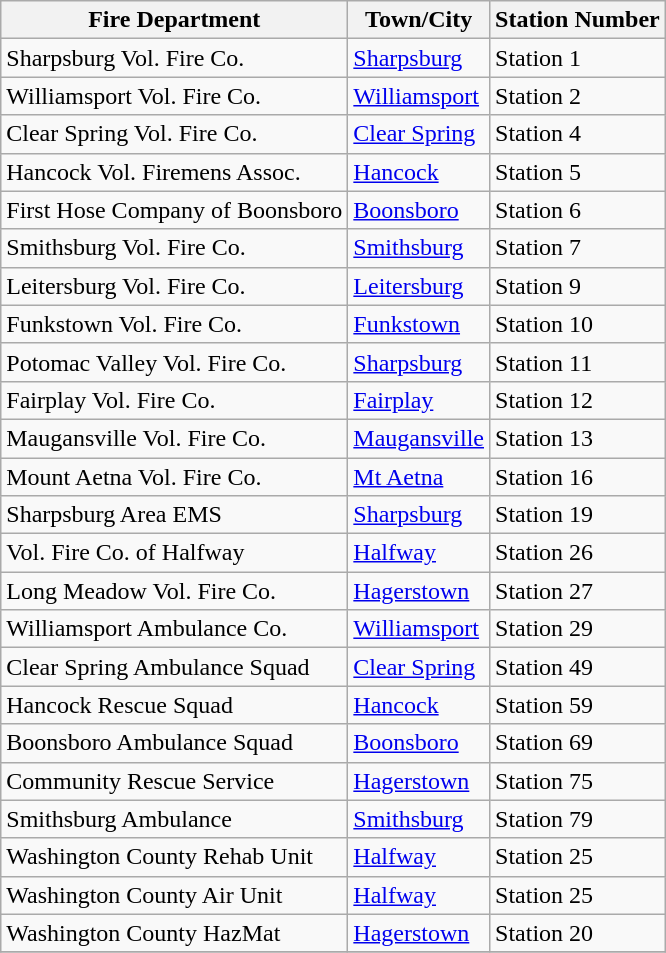<table class="wikitable">
<tr>
<th>Fire Department</th>
<th>Town/City</th>
<th>Station Number</th>
</tr>
<tr>
<td>Sharpsburg Vol. Fire Co.</td>
<td><a href='#'>Sharpsburg</a></td>
<td>Station 1</td>
</tr>
<tr>
<td>Williamsport Vol. Fire Co.</td>
<td><a href='#'>Williamsport</a></td>
<td>Station 2</td>
</tr>
<tr>
<td>Clear Spring Vol. Fire Co.</td>
<td><a href='#'>Clear Spring</a></td>
<td>Station 4</td>
</tr>
<tr>
<td>Hancock Vol. Firemens Assoc.</td>
<td><a href='#'>Hancock</a></td>
<td>Station 5</td>
</tr>
<tr>
<td>First Hose Company of Boonsboro</td>
<td><a href='#'>Boonsboro</a></td>
<td>Station 6</td>
</tr>
<tr>
<td>Smithsburg Vol. Fire Co.</td>
<td><a href='#'>Smithsburg</a></td>
<td>Station 7</td>
</tr>
<tr>
<td>Leitersburg Vol. Fire Co.</td>
<td><a href='#'>Leitersburg</a></td>
<td>Station 9</td>
</tr>
<tr>
<td>Funkstown Vol. Fire Co.</td>
<td><a href='#'>Funkstown</a></td>
<td>Station 10</td>
</tr>
<tr>
<td>Potomac Valley Vol. Fire Co.</td>
<td><a href='#'>Sharpsburg</a></td>
<td>Station 11</td>
</tr>
<tr>
<td>Fairplay Vol. Fire Co.</td>
<td><a href='#'>Fairplay</a></td>
<td>Station 12</td>
</tr>
<tr>
<td>Maugansville Vol. Fire Co.</td>
<td><a href='#'>Maugansville</a></td>
<td>Station 13</td>
</tr>
<tr>
<td>Mount Aetna Vol. Fire Co.</td>
<td><a href='#'>Mt Aetna</a></td>
<td>Station 16</td>
</tr>
<tr>
<td>Sharpsburg Area EMS</td>
<td><a href='#'>Sharpsburg</a></td>
<td>Station 19</td>
</tr>
<tr>
<td>Vol. Fire Co. of Halfway</td>
<td><a href='#'>Halfway</a></td>
<td>Station 26</td>
</tr>
<tr>
<td>Long Meadow Vol. Fire Co.</td>
<td><a href='#'>Hagerstown</a></td>
<td>Station 27</td>
</tr>
<tr>
<td>Williamsport Ambulance Co.</td>
<td><a href='#'>Williamsport</a></td>
<td>Station 29</td>
</tr>
<tr>
<td>Clear Spring Ambulance Squad</td>
<td><a href='#'>Clear Spring</a></td>
<td>Station 49</td>
</tr>
<tr>
<td>Hancock Rescue Squad</td>
<td><a href='#'>Hancock</a></td>
<td>Station 59</td>
</tr>
<tr>
<td>Boonsboro Ambulance Squad</td>
<td><a href='#'>Boonsboro</a></td>
<td>Station 69</td>
</tr>
<tr>
<td>Community Rescue Service</td>
<td><a href='#'>Hagerstown</a></td>
<td>Station 75</td>
</tr>
<tr>
<td>Smithsburg Ambulance</td>
<td><a href='#'>Smithsburg</a></td>
<td>Station 79</td>
</tr>
<tr>
<td>Washington County Rehab Unit</td>
<td><a href='#'>Halfway</a></td>
<td>Station 25</td>
</tr>
<tr>
<td>Washington County Air Unit</td>
<td><a href='#'>Halfway</a></td>
<td>Station 25</td>
</tr>
<tr>
<td>Washington County HazMat</td>
<td><a href='#'>Hagerstown</a></td>
<td>Station 20</td>
</tr>
<tr>
</tr>
</table>
